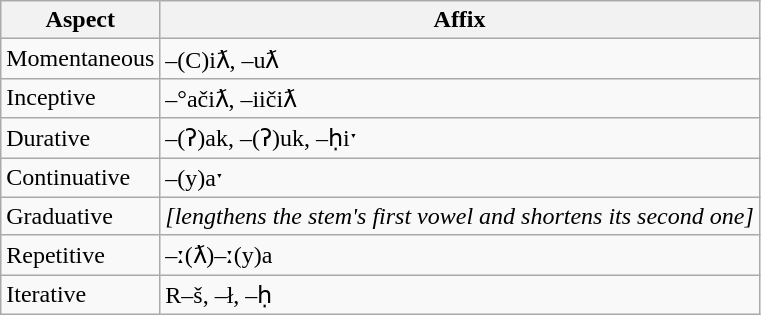<table class="wikitable">
<tr>
<th>Aspect</th>
<th>Affix</th>
</tr>
<tr>
<td>Momentaneous</td>
<td>–(C)iƛ, –uƛ</td>
</tr>
<tr>
<td>Inceptive</td>
<td>–°ačiƛ, –iičiƛ</td>
</tr>
<tr>
<td>Durative</td>
<td>–(ʔ)ak, –(ʔ)uk, –ḥiˑ</td>
</tr>
<tr>
<td>Continuative</td>
<td>–(y)aˑ</td>
</tr>
<tr>
<td>Graduative</td>
<td><em>[lengthens the stem's first vowel and shortens its second one]</em></td>
</tr>
<tr>
<td>Repetitive</td>
<td>–ː(ƛ)–ː(y)a</td>
</tr>
<tr>
<td>Iterative</td>
<td>R–š, –ł, –ḥ</td>
</tr>
</table>
